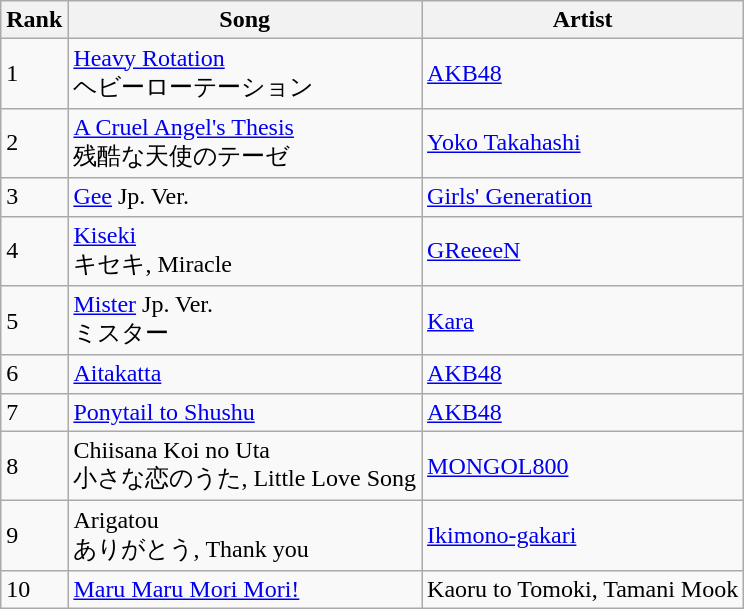<table class="wikitable">
<tr>
<th>Rank</th>
<th>Song</th>
<th>Artist</th>
</tr>
<tr>
<td>1</td>
<td><a href='#'>Heavy Rotation</a><br>ヘビーローテーション</td>
<td><a href='#'>AKB48</a></td>
</tr>
<tr>
<td>2</td>
<td><a href='#'>A Cruel Angel's Thesis</a><br>残酷な天使のテーゼ</td>
<td><a href='#'>Yoko Takahashi</a></td>
</tr>
<tr>
<td>3</td>
<td><a href='#'>Gee</a> Jp. Ver.</td>
<td><a href='#'>Girls' Generation</a></td>
</tr>
<tr>
<td>4</td>
<td><a href='#'>Kiseki</a><br>キセキ, Miracle</td>
<td><a href='#'>GReeeeN</a></td>
</tr>
<tr>
<td>5</td>
<td><a href='#'>Mister</a> Jp. Ver. <br>ミスター</td>
<td><a href='#'>Kara</a></td>
</tr>
<tr>
<td>6</td>
<td><a href='#'>Aitakatta</a></td>
<td><a href='#'>AKB48</a></td>
</tr>
<tr>
<td>7</td>
<td><a href='#'>Ponytail to Shushu</a></td>
<td><a href='#'>AKB48</a></td>
</tr>
<tr>
<td>8</td>
<td>Chiisana Koi no Uta<br>小さな恋のうた, Little Love Song</td>
<td><a href='#'>MONGOL800</a></td>
</tr>
<tr>
<td>9</td>
<td>Arigatou <br> ありがとう, Thank you</td>
<td><a href='#'>Ikimono-gakari</a></td>
</tr>
<tr>
<td>10</td>
<td><a href='#'>Maru Maru Mori Mori!</a><br></td>
<td>Kaoru to Tomoki, Tamani Mook</td>
</tr>
</table>
